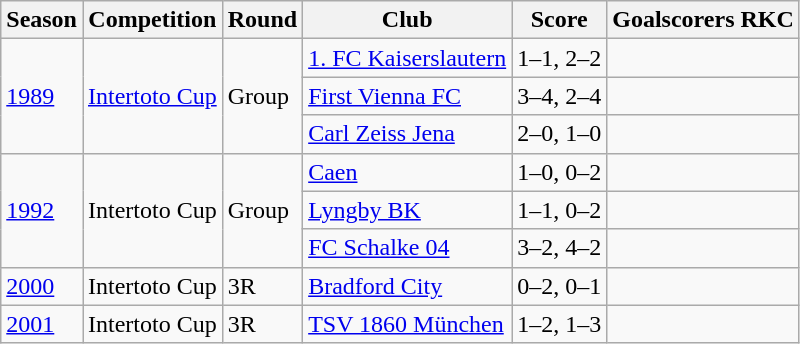<table class="wikitable">
<tr>
<th>Season</th>
<th>Competition</th>
<th>Round</th>
<th>Club</th>
<th>Score</th>
<th>Goalscorers RKC</th>
</tr>
<tr>
<td rowspan=3><a href='#'>1989</a></td>
<td rowspan=3><a href='#'>Intertoto Cup</a></td>
<td rowspan=3>Group</td>
<td> <a href='#'>1. FC Kaiserslautern</a></td>
<td>1–1, 2–2</td>
<td></td>
</tr>
<tr>
<td> <a href='#'>First Vienna FC</a></td>
<td>3–4, 2–4</td>
<td></td>
</tr>
<tr>
<td> <a href='#'>Carl Zeiss Jena</a></td>
<td>2–0, 1–0</td>
<td></td>
</tr>
<tr>
<td rowspan=3><a href='#'>1992</a></td>
<td rowspan=3>Intertoto Cup</td>
<td rowspan=3>Group</td>
<td> <a href='#'>Caen</a></td>
<td>1–0, 0–2</td>
<td></td>
</tr>
<tr>
<td> <a href='#'>Lyngby BK</a></td>
<td>1–1, 0–2</td>
<td></td>
</tr>
<tr>
<td> <a href='#'>FC Schalke 04</a></td>
<td>3–2, 4–2</td>
<td></td>
</tr>
<tr>
<td><a href='#'>2000</a></td>
<td>Intertoto Cup</td>
<td>3R</td>
<td> <a href='#'>Bradford City</a></td>
<td>0–2, 0–1</td>
<td></td>
</tr>
<tr>
<td><a href='#'>2001</a></td>
<td>Intertoto Cup</td>
<td>3R</td>
<td> <a href='#'>TSV 1860 München</a></td>
<td>1–2, 1–3</td>
<td></td>
</tr>
</table>
